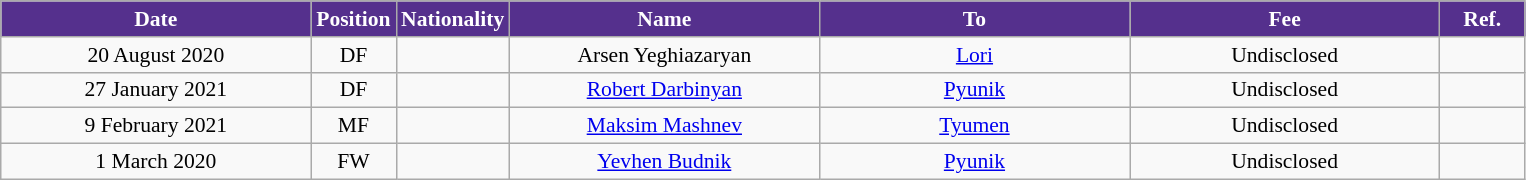<table class="wikitable"  style="text-align:center; font-size:90%; ">
<tr>
<th style="background:#55308d; color:#ffffff; width:200px;">Date</th>
<th style="background:#55308d; color:#ffffff; width:50px;">Position</th>
<th style="background:#55308d; color:#ffffff; width:50px;">Nationality</th>
<th style="background:#55308d; color:#ffffff; width:200px;">Name</th>
<th style="background:#55308d; color:#ffffff; width:200px;">To</th>
<th style="background:#55308d; color:#ffffff; width:200px;">Fee</th>
<th style="background:#55308d; color:#ffffff; width:50px;">Ref.</th>
</tr>
<tr>
<td>20 August 2020</td>
<td>DF</td>
<td></td>
<td>Arsen Yeghiazaryan</td>
<td><a href='#'>Lori</a></td>
<td>Undisclosed</td>
<td></td>
</tr>
<tr>
<td>27 January 2021</td>
<td>DF</td>
<td></td>
<td><a href='#'>Robert Darbinyan</a></td>
<td><a href='#'>Pyunik</a></td>
<td>Undisclosed</td>
<td></td>
</tr>
<tr>
<td>9 February 2021</td>
<td>MF</td>
<td></td>
<td><a href='#'>Maksim Mashnev</a></td>
<td><a href='#'>Tyumen</a></td>
<td>Undisclosed</td>
<td></td>
</tr>
<tr>
<td>1 March 2020</td>
<td>FW</td>
<td></td>
<td><a href='#'>Yevhen Budnik</a></td>
<td><a href='#'>Pyunik</a></td>
<td>Undisclosed</td>
<td></td>
</tr>
</table>
